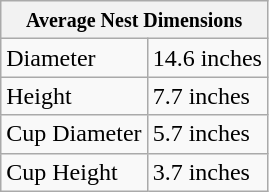<table class="wikitable">
<tr>
<th colspan="2"><small>Average Nest Dimensions</small></th>
</tr>
<tr>
<td>Diameter</td>
<td>14.6 inches</td>
</tr>
<tr>
<td>Height</td>
<td>7.7 inches</td>
</tr>
<tr>
<td>Cup Diameter</td>
<td>5.7 inches</td>
</tr>
<tr>
<td>Cup Height</td>
<td>3.7 inches</td>
</tr>
</table>
